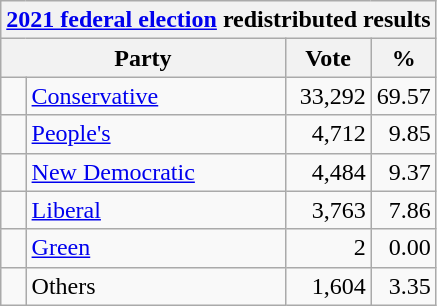<table class="wikitable">
<tr>
<th colspan="4"><a href='#'>2021 federal election</a> redistributed results</th>
</tr>
<tr>
<th bgcolor="#DDDDFF" width="130px" colspan="2">Party</th>
<th bgcolor="#DDDDFF" width="50px">Vote</th>
<th bgcolor="#DDDDFF" width="30px">%</th>
</tr>
<tr>
<td> </td>
<td><a href='#'>Conservative</a></td>
<td align=right>33,292</td>
<td align=right>69.57</td>
</tr>
<tr>
<td> </td>
<td><a href='#'>People's</a></td>
<td align=right>4,712</td>
<td align=right>9.85</td>
</tr>
<tr>
<td> </td>
<td><a href='#'>New Democratic</a></td>
<td align=right>4,484</td>
<td align=right>9.37</td>
</tr>
<tr>
<td> </td>
<td><a href='#'>Liberal</a></td>
<td align=right>3,763</td>
<td align=right>7.86</td>
</tr>
<tr>
<td> </td>
<td><a href='#'>Green</a></td>
<td align=right>2</td>
<td align=right>0.00</td>
</tr>
<tr>
<td> </td>
<td>Others</td>
<td align=right>1,604</td>
<td align=right>3.35</td>
</tr>
</table>
